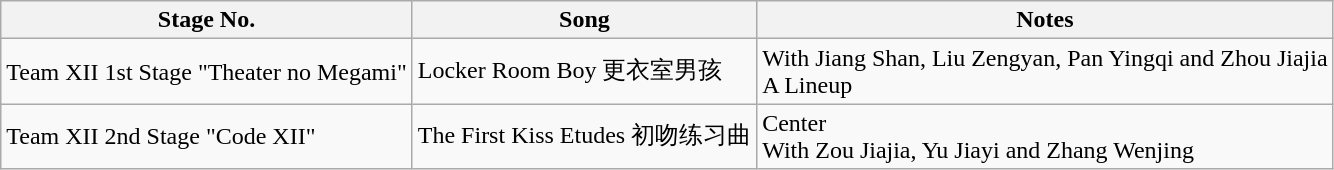<table class="wikitable">
<tr>
<th>Stage No.</th>
<th>Song</th>
<th>Notes</th>
</tr>
<tr>
<td>Team XII 1st Stage "Theater no Megami"</td>
<td>Locker Room Boy 更衣室男孩</td>
<td>With Jiang Shan, Liu Zengyan, Pan Yingqi and Zhou Jiajia <br> A Lineup</td>
</tr>
<tr>
<td>Team XII 2nd Stage "Code XII"</td>
<td>The First Kiss Etudes 初吻练习曲</td>
<td>Center <br> With Zou Jiajia, Yu Jiayi and Zhang Wenjing</td>
</tr>
</table>
